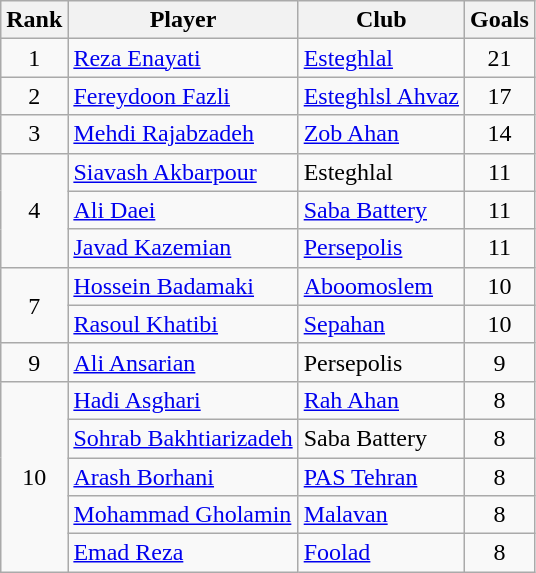<table class="wikitable">
<tr>
<th>Rank</th>
<th>Player</th>
<th>Club</th>
<th>Goals</th>
</tr>
<tr>
<td align=center>1</td>
<td> <a href='#'>Reza Enayati</a></td>
<td><a href='#'>Esteghlal</a></td>
<td align=center>21</td>
</tr>
<tr>
<td align=center>2</td>
<td> <a href='#'>Fereydoon Fazli</a></td>
<td><a href='#'>Esteghlsl Ahvaz</a></td>
<td align=center>17</td>
</tr>
<tr>
<td align=center>3</td>
<td> <a href='#'>Mehdi Rajabzadeh</a></td>
<td><a href='#'>Zob Ahan</a></td>
<td align=center>14</td>
</tr>
<tr>
<td rowspan="3" style="text-align:center;">4</td>
<td> <a href='#'>Siavash Akbarpour</a></td>
<td>Esteghlal</td>
<td align=center>11</td>
</tr>
<tr>
<td> <a href='#'>Ali Daei</a></td>
<td><a href='#'>Saba Battery</a></td>
<td align=center>11</td>
</tr>
<tr>
<td> <a href='#'>Javad Kazemian</a></td>
<td><a href='#'>Persepolis</a></td>
<td align=center>11</td>
</tr>
<tr>
<td rowspan="2" style="text-align:center;">7</td>
<td> <a href='#'>Hossein Badamaki</a></td>
<td><a href='#'>Aboomoslem</a></td>
<td align=center>10</td>
</tr>
<tr>
<td> <a href='#'>Rasoul Khatibi</a></td>
<td><a href='#'>Sepahan</a></td>
<td align=center>10</td>
</tr>
<tr>
<td align=center>9</td>
<td> <a href='#'>Ali Ansarian</a></td>
<td>Persepolis</td>
<td align=center>9</td>
</tr>
<tr>
<td rowspan="5" style="text-align:center;">10</td>
<td> <a href='#'>Hadi Asghari</a></td>
<td><a href='#'>Rah Ahan</a></td>
<td align=center>8</td>
</tr>
<tr>
<td> <a href='#'>Sohrab Bakhtiarizadeh</a></td>
<td>Saba Battery</td>
<td align=center>8</td>
</tr>
<tr>
<td> <a href='#'>Arash Borhani</a></td>
<td><a href='#'>PAS Tehran</a></td>
<td align=center>8</td>
</tr>
<tr>
<td> <a href='#'>Mohammad Gholamin</a></td>
<td><a href='#'>Malavan</a></td>
<td align=center>8</td>
</tr>
<tr>
<td> <a href='#'>Emad Reza</a></td>
<td><a href='#'>Foolad</a></td>
<td align=center>8</td>
</tr>
</table>
